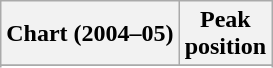<table class="wikitable sortable plainrowheaders" style="text-align:center">
<tr>
<th scope="col">Chart (2004–05)</th>
<th scope="col">Peak<br> position</th>
</tr>
<tr>
</tr>
<tr>
</tr>
<tr>
</tr>
<tr>
</tr>
<tr>
</tr>
</table>
